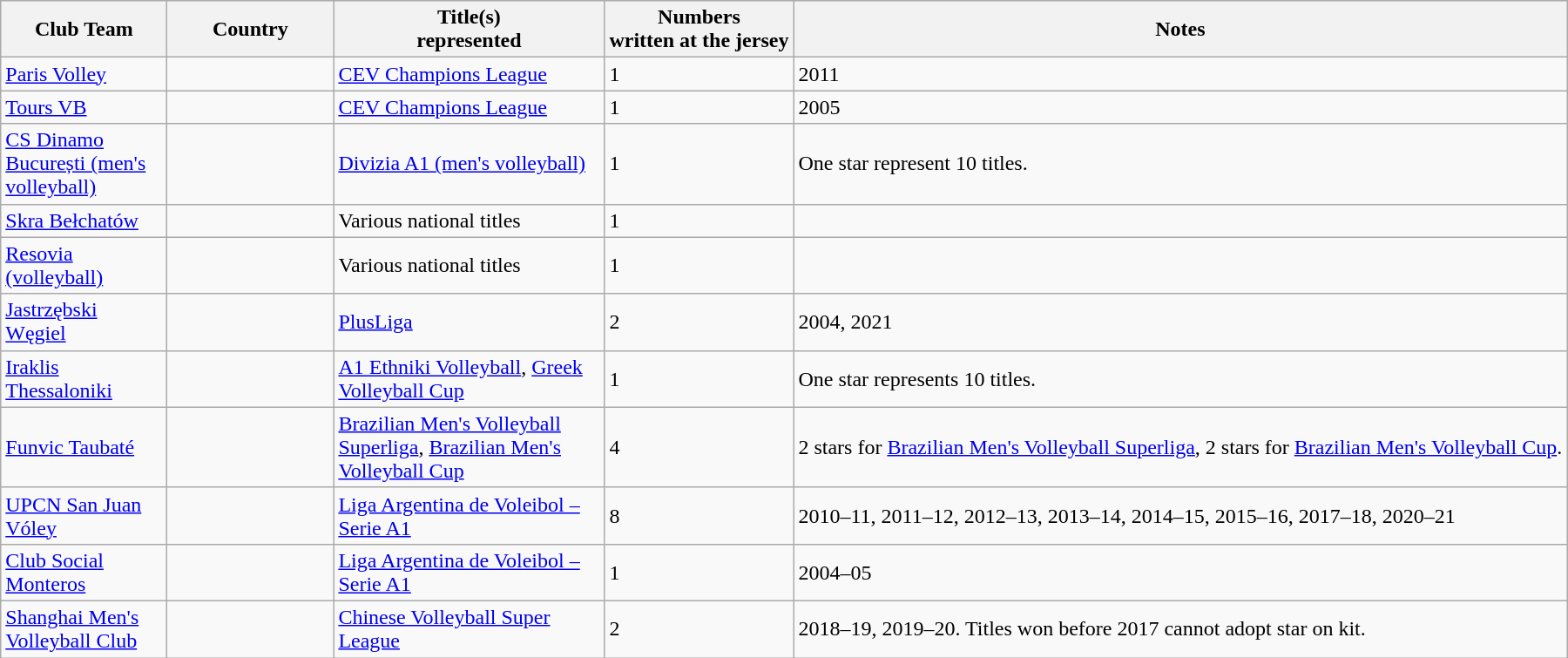<table class="wikitable sortable">
<tr>
<th width=120>Club Team</th>
<th width=120>Country</th>
<th width=200>Title(s)<br>represented</th>
<th>Numbers<br>written at the jersey</th>
<th class="unsortable">Notes</th>
</tr>
<tr>
<td><a href='#'>Paris Volley</a></td>
<td></td>
<td><a href='#'>CEV Champions League</a></td>
<td>1</td>
<td>2011</td>
</tr>
<tr>
<td><a href='#'>Tours VB</a></td>
<td></td>
<td><a href='#'>CEV Champions League</a></td>
<td>1</td>
<td>2005</td>
</tr>
<tr>
<td><a href='#'>CS Dinamo București (men's volleyball)</a></td>
<td></td>
<td><a href='#'>Divizia A1 (men's volleyball)</a></td>
<td>1</td>
<td>One star represent 10 titles.</td>
</tr>
<tr>
<td><a href='#'>Skra Bełchatów</a></td>
<td></td>
<td>Various national titles</td>
<td>1</td>
<td></td>
</tr>
<tr>
<td><a href='#'>Resovia (volleyball)</a></td>
<td></td>
<td>Various national titles</td>
<td>1</td>
<td></td>
</tr>
<tr>
<td><a href='#'>Jastrzębski Węgiel</a></td>
<td></td>
<td><a href='#'>PlusLiga</a></td>
<td>2</td>
<td>2004, 2021</td>
</tr>
<tr>
<td><a href='#'>Iraklis Thessaloniki</a></td>
<td></td>
<td><a href='#'>A1 Ethniki Volleyball</a>, <a href='#'>Greek Volleyball Cup</a></td>
<td>1</td>
<td>One star represents 10 titles.</td>
</tr>
<tr>
<td><a href='#'>Funvic Taubaté</a></td>
<td></td>
<td><a href='#'>Brazilian Men's Volleyball Superliga</a>, <a href='#'>Brazilian Men's Volleyball Cup</a></td>
<td>4</td>
<td>2 stars for <a href='#'>Brazilian Men's Volleyball Superliga</a>, 2 stars for <a href='#'>Brazilian Men's Volleyball Cup</a>.</td>
</tr>
<tr>
<td><a href='#'>UPCN San Juan Vóley</a></td>
<td></td>
<td><a href='#'>Liga Argentina de Voleibol – Serie A1</a></td>
<td>8</td>
<td>2010–11, 2011–12, 2012–13, 2013–14, 2014–15, 2015–16, 2017–18, 2020–21</td>
</tr>
<tr>
<td><a href='#'>Club Social Monteros</a></td>
<td></td>
<td><a href='#'>Liga Argentina de Voleibol – Serie A1</a></td>
<td>1</td>
<td>2004–05</td>
</tr>
<tr>
<td><a href='#'>Shanghai Men's Volleyball Club</a></td>
<td></td>
<td><a href='#'>Chinese Volleyball Super League</a></td>
<td>2</td>
<td>2018–19, 2019–20. Titles won before 2017 cannot adopt star on kit.</td>
</tr>
</table>
